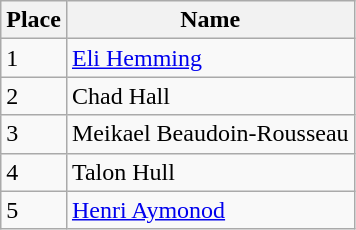<table class="wikitable">
<tr>
<th>Place</th>
<th>Name</th>
</tr>
<tr>
<td>1</td>
<td> <a href='#'>Eli Hemming</a></td>
</tr>
<tr>
<td>2</td>
<td> Chad Hall</td>
</tr>
<tr>
<td>3</td>
<td> Meikael Beaudoin-Rousseau</td>
</tr>
<tr>
<td>4</td>
<td> Talon Hull</td>
</tr>
<tr>
<td>5</td>
<td> <a href='#'>Henri Aymonod</a></td>
</tr>
</table>
